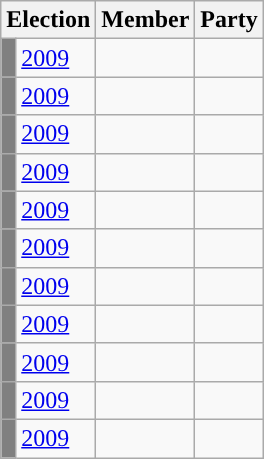<table class="wikitable">
<tr>
<th colspan="2">Election</th>
<th>Member</th>
<th>Party</th>
</tr>
<tr>
<td style="background-color: grey"></td>
<td><a href='#'>2009</a></td>
<td></td>
<td></td>
</tr>
<tr>
<td style="background-color: grey"></td>
<td><a href='#'>2009</a></td>
<td></td>
<td></td>
</tr>
<tr>
<td style="background-color: grey"></td>
<td><a href='#'>2009</a></td>
<td></td>
<td></td>
</tr>
<tr>
<td style="background-color: grey"></td>
<td><a href='#'>2009</a></td>
<td></td>
<td></td>
</tr>
<tr>
<td style="background-color: grey"></td>
<td><a href='#'>2009</a></td>
<td></td>
<td></td>
</tr>
<tr>
<td style="background-color: grey"></td>
<td><a href='#'>2009</a></td>
<td></td>
<td></td>
</tr>
<tr>
<td style="background-color: grey"></td>
<td><a href='#'>2009</a></td>
<td></td>
<td></td>
</tr>
<tr>
<td style="background-color: grey"></td>
<td><a href='#'>2009</a></td>
<td></td>
<td></td>
</tr>
<tr>
<td style="background-color: grey"></td>
<td><a href='#'>2009</a></td>
<td></td>
<td></td>
</tr>
<tr>
<td style="background-color: grey"></td>
<td><a href='#'>2009</a></td>
<td></td>
<td></td>
</tr>
<tr>
<td style="background-color: grey"></td>
<td><a href='#'>2009</a></td>
<td></td>
<td></td>
</tr>
</table>
